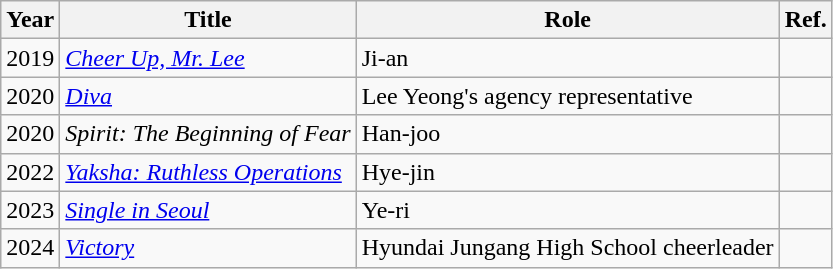<table class="wikitable">
<tr>
<th>Year</th>
<th>Title</th>
<th>Role</th>
<th>Ref.</th>
</tr>
<tr>
<td>2019</td>
<td><em><a href='#'>Cheer Up, Mr. Lee</a></em></td>
<td>Ji-an</td>
<td></td>
</tr>
<tr>
<td>2020</td>
<td><em><a href='#'>Diva</a></em></td>
<td>Lee Yeong's agency representative</td>
<td></td>
</tr>
<tr>
<td>2020</td>
<td><em>Spirit: The Beginning of Fear</em></td>
<td>Han-joo</td>
<td></td>
</tr>
<tr>
<td>2022</td>
<td><em><a href='#'>Yaksha: Ruthless Operations</a></em></td>
<td>Hye-jin</td>
<td></td>
</tr>
<tr>
<td>2023</td>
<td><em><a href='#'>Single in Seoul</a></em></td>
<td>Ye-ri</td>
<td></td>
</tr>
<tr>
<td>2024</td>
<td><em><a href='#'>Victory</a></em></td>
<td>Hyundai Jungang High School cheerleader</td>
<td></td>
</tr>
</table>
